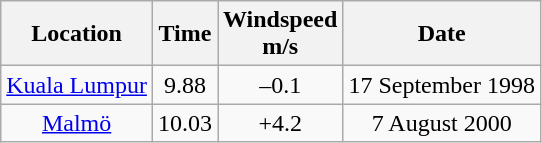<table class="wikitable" style= "text-align: center">
<tr>
<th>Location</th>
<th>Time</th>
<th>Windspeed<br>m/s</th>
<th>Date</th>
</tr>
<tr>
<td><a href='#'>Kuala Lumpur</a></td>
<td>9.88</td>
<td>–0.1</td>
<td>17 September 1998</td>
</tr>
<tr>
<td><a href='#'>Malmö</a></td>
<td>10.03</td>
<td>+4.2</td>
<td>7 August 2000</td>
</tr>
</table>
